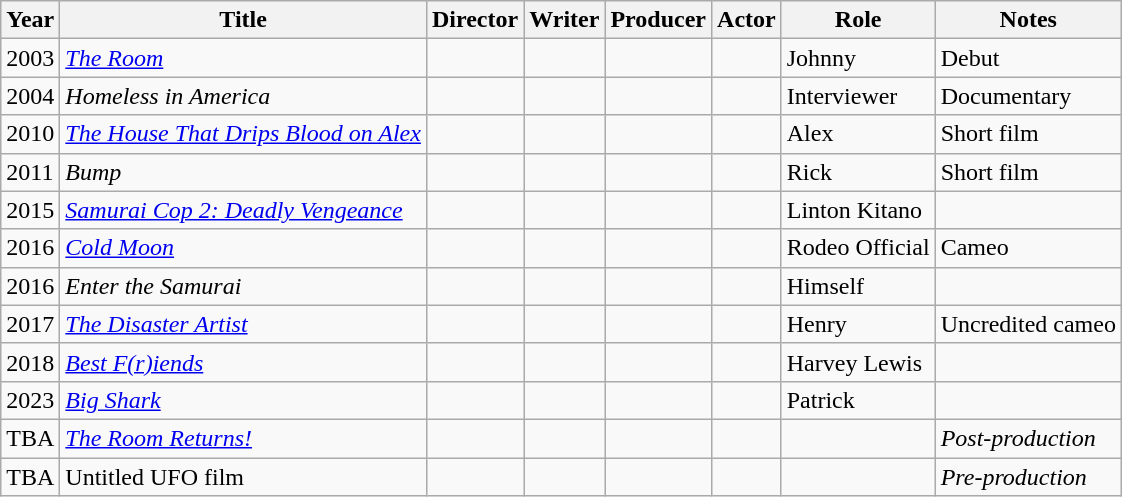<table class="wikitable sortable">
<tr>
<th>Year</th>
<th>Title</th>
<th>Director</th>
<th>Writer</th>
<th>Producer</th>
<th>Actor</th>
<th>Role</th>
<th>Notes</th>
</tr>
<tr>
<td>2003</td>
<td><em><a href='#'>The Room</a></em></td>
<td></td>
<td></td>
<td></td>
<td></td>
<td>Johnny</td>
<td>Debut</td>
</tr>
<tr>
<td>2004</td>
<td><em>Homeless in America</em></td>
<td></td>
<td></td>
<td></td>
<td></td>
<td>Interviewer</td>
<td>Documentary</td>
</tr>
<tr>
<td>2010</td>
<td><em><a href='#'>The House That Drips Blood on Alex</a></em></td>
<td></td>
<td></td>
<td></td>
<td></td>
<td>Alex</td>
<td>Short film</td>
</tr>
<tr>
<td>2011</td>
<td><em>Bump</em></td>
<td></td>
<td></td>
<td></td>
<td></td>
<td>Rick</td>
<td>Short film</td>
</tr>
<tr>
<td>2015</td>
<td><em><a href='#'>Samurai Cop 2: Deadly Vengeance</a></em></td>
<td></td>
<td></td>
<td></td>
<td></td>
<td>Linton Kitano</td>
<td></td>
</tr>
<tr>
<td>2016</td>
<td><em><a href='#'>Cold Moon</a></em></td>
<td></td>
<td></td>
<td></td>
<td></td>
<td>Rodeo Official</td>
<td>Cameo</td>
</tr>
<tr>
<td>2016</td>
<td><em>Enter the Samurai</em></td>
<td></td>
<td></td>
<td></td>
<td></td>
<td>Himself</td>
<td></td>
</tr>
<tr>
<td>2017</td>
<td><em><a href='#'>The Disaster Artist</a></em></td>
<td></td>
<td></td>
<td></td>
<td></td>
<td>Henry</td>
<td>Uncredited cameo</td>
</tr>
<tr>
<td>2018</td>
<td><em><a href='#'>Best F(r)iends</a></em></td>
<td></td>
<td></td>
<td></td>
<td></td>
<td>Harvey Lewis</td>
<td></td>
</tr>
<tr>
<td>2023</td>
<td><em><a href='#'>Big Shark</a></em></td>
<td></td>
<td></td>
<td></td>
<td></td>
<td>Patrick</td>
<td></td>
</tr>
<tr>
<td>TBA</td>
<td><em><a href='#'>The Room Returns!</a></em></td>
<td></td>
<td></td>
<td></td>
<td></td>
<td></td>
<td><em>Post-production</em></td>
</tr>
<tr>
<td>TBA</td>
<td>Untitled UFO film</td>
<td></td>
<td></td>
<td></td>
<td></td>
<td></td>
<td><em>Pre-production</em></td>
</tr>
</table>
